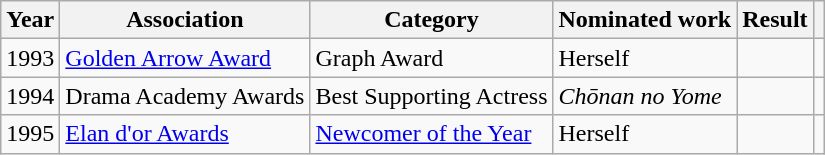<table class="wikitable">
<tr>
<th>Year</th>
<th>Association</th>
<th>Category</th>
<th>Nominated work</th>
<th>Result</th>
<th></th>
</tr>
<tr>
<td>1993</td>
<td><a href='#'>Golden Arrow Award</a></td>
<td>Graph Award</td>
<td>Herself</td>
<td></td>
<td style="text-align:center;"></td>
</tr>
<tr>
<td>1994</td>
<td>Drama Academy Awards</td>
<td>Best Supporting Actress</td>
<td><em>Chōnan no Yome</em></td>
<td></td>
<td style="text-align:center;"></td>
</tr>
<tr>
<td>1995</td>
<td><a href='#'>Elan d'or Awards</a></td>
<td><a href='#'>Newcomer of the Year</a></td>
<td>Herself</td>
<td></td>
<td style="text-align:center;"></td>
</tr>
</table>
